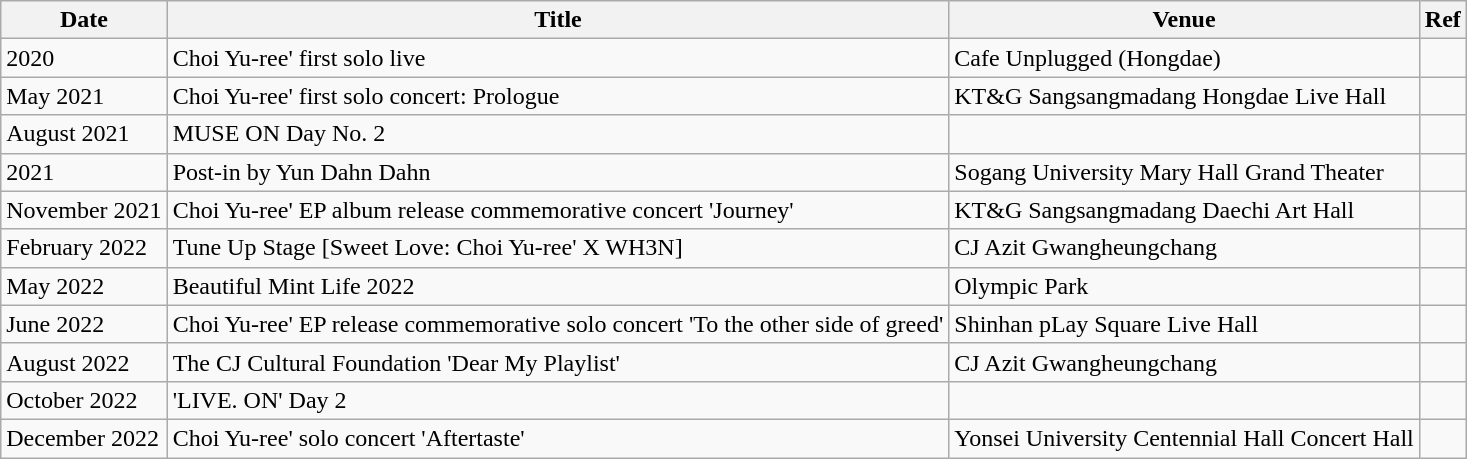<table class="wikitable">
<tr>
<th>Date</th>
<th>Title</th>
<th>Venue</th>
<th>Ref</th>
</tr>
<tr>
<td>2020</td>
<td>Choi Yu-ree' first solo live</td>
<td>Cafe Unplugged (Hongdae)</td>
<td></td>
</tr>
<tr>
<td>May 2021</td>
<td>Choi Yu-ree' first solo concert: Prologue</td>
<td>KT&G Sangsangmadang Hongdae Live Hall</td>
<td></td>
</tr>
<tr>
<td>August 2021</td>
<td>MUSE ON Day No. 2</td>
<td></td>
<td></td>
</tr>
<tr>
<td>2021</td>
<td>Post-in by Yun Dahn Dahn</td>
<td>Sogang University Mary Hall Grand Theater</td>
<td></td>
</tr>
<tr>
<td>November 2021</td>
<td>Choi Yu-ree' EP album release commemorative concert 'Journey'</td>
<td>KT&G Sangsangmadang Daechi Art Hall</td>
<td></td>
</tr>
<tr>
<td>February 2022</td>
<td>Tune Up Stage [Sweet Love: Choi Yu-ree' X WH3N]</td>
<td>CJ Azit Gwangheungchang</td>
<td></td>
</tr>
<tr>
<td>May 2022</td>
<td>Beautiful Mint Life 2022</td>
<td>Olympic Park</td>
<td></td>
</tr>
<tr>
<td>June 2022</td>
<td>Choi Yu-ree' EP release commemorative solo concert 'To the other side of greed'</td>
<td>Shinhan pLay Square Live Hall</td>
<td></td>
</tr>
<tr>
<td>August 2022</td>
<td>The CJ Cultural Foundation 'Dear My Playlist'</td>
<td>CJ Azit Gwangheungchang</td>
<td></td>
</tr>
<tr>
<td>October 2022</td>
<td>'LIVE. ON' Day 2</td>
<td></td>
<td></td>
</tr>
<tr>
<td>December 2022</td>
<td>Choi Yu-ree' solo concert 'Aftertaste'</td>
<td>Yonsei University Centennial Hall Concert Hall</td>
<td></td>
</tr>
</table>
